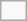<table class="infobox">
<tr>
<td></td>
<td></td>
</tr>
</table>
